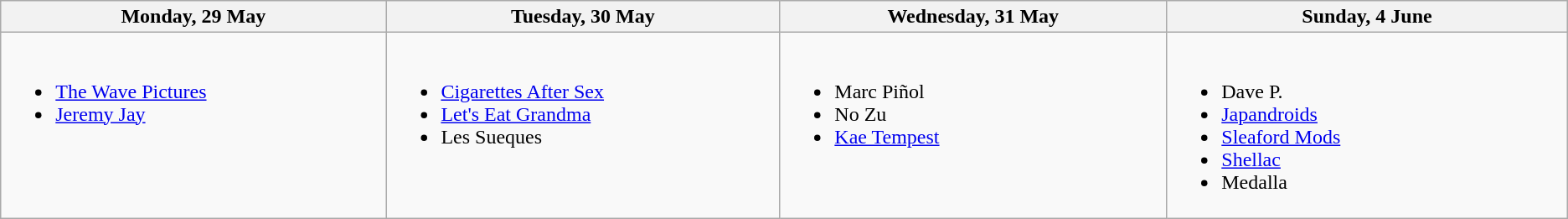<table class="wikitable">
<tr>
<th width="500">Monday, 29 May</th>
<th width="500">Tuesday, 30 May</th>
<th width="500">Wednesday, 31 May</th>
<th width="500">Sunday, 4 June</th>
</tr>
<tr valign="top">
<td><br><ul><li><a href='#'>The Wave Pictures</a></li><li><a href='#'>Jeremy Jay</a></li></ul></td>
<td><br><ul><li><a href='#'>Cigarettes After Sex</a></li><li><a href='#'>Let's Eat Grandma</a></li><li>Les Sueques</li></ul></td>
<td><br><ul><li>Marc Piñol</li><li>No Zu</li><li><a href='#'>Kae Tempest</a></li></ul></td>
<td><br><ul><li>Dave P.</li><li><a href='#'>Japandroids</a></li><li><a href='#'>Sleaford Mods</a></li><li><a href='#'>Shellac</a></li><li>Medalla</li></ul></td>
</tr>
</table>
